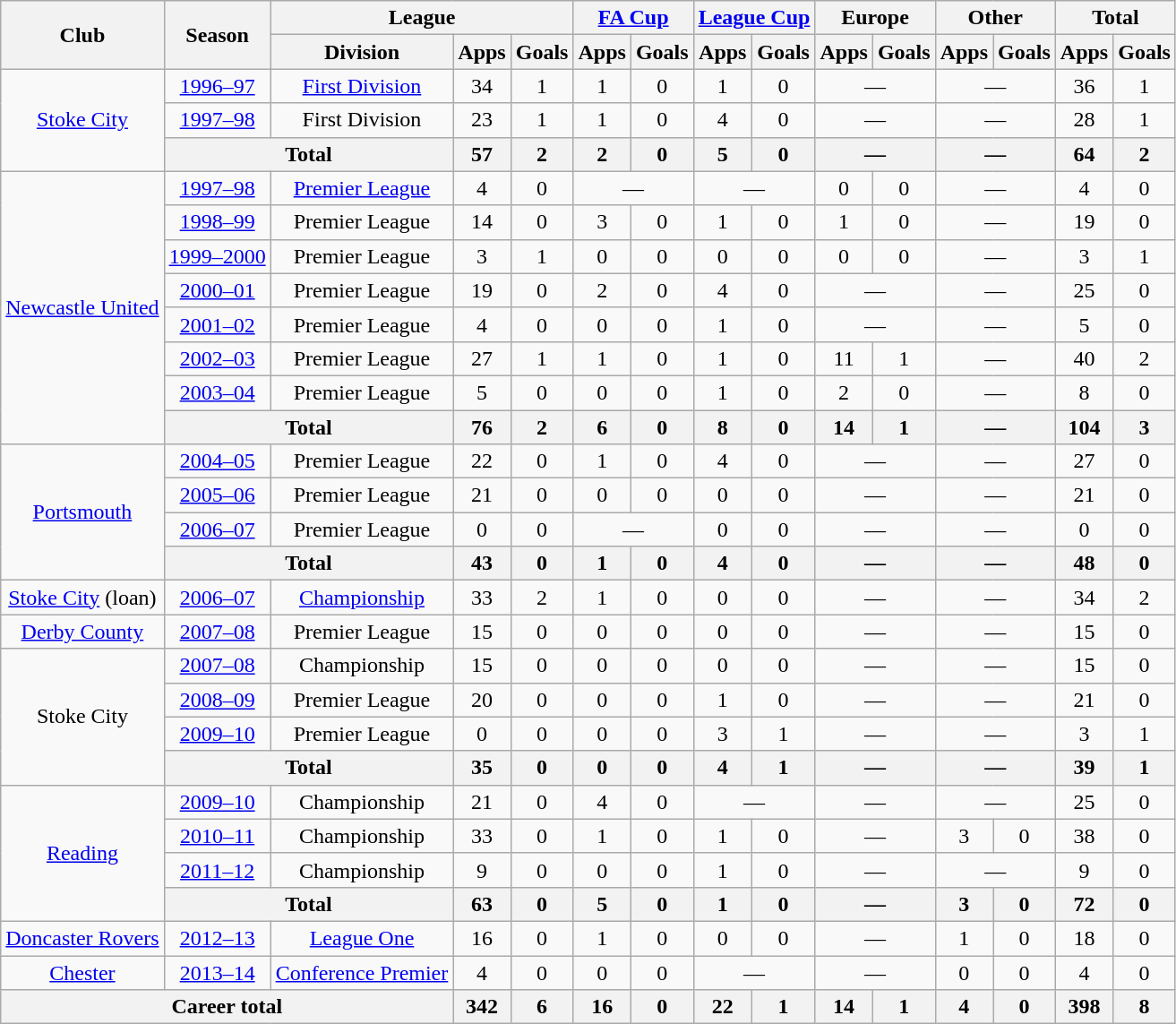<table class="wikitable" style="text-align: center;">
<tr>
<th rowspan="2">Club</th>
<th rowspan="2">Season</th>
<th colspan="3">League</th>
<th colspan="2"><a href='#'>FA Cup</a></th>
<th colspan="2"><a href='#'>League Cup</a></th>
<th colspan="2">Europe</th>
<th colspan="2">Other</th>
<th colspan="2">Total</th>
</tr>
<tr>
<th>Division</th>
<th>Apps</th>
<th>Goals</th>
<th>Apps</th>
<th>Goals</th>
<th>Apps</th>
<th>Goals</th>
<th>Apps</th>
<th>Goals</th>
<th>Apps</th>
<th>Goals</th>
<th>Apps</th>
<th>Goals</th>
</tr>
<tr>
<td rowspan="3"><a href='#'>Stoke City</a></td>
<td><a href='#'>1996–97</a></td>
<td><a href='#'>First Division</a></td>
<td>34</td>
<td>1</td>
<td>1</td>
<td>0</td>
<td>1</td>
<td>0</td>
<td colspan="2">—</td>
<td colspan="2">—</td>
<td>36</td>
<td>1</td>
</tr>
<tr>
<td><a href='#'>1997–98</a></td>
<td>First Division</td>
<td>23</td>
<td>1</td>
<td>1</td>
<td>0</td>
<td>4</td>
<td>0</td>
<td colspan="2">—</td>
<td colspan="2">—</td>
<td>28</td>
<td>1</td>
</tr>
<tr>
<th colspan="2">Total</th>
<th>57</th>
<th>2</th>
<th>2</th>
<th>0</th>
<th>5</th>
<th>0</th>
<th colspan="2">—</th>
<th colspan="2">—</th>
<th>64</th>
<th>2</th>
</tr>
<tr>
<td rowspan="8"><a href='#'>Newcastle United</a></td>
<td><a href='#'>1997–98</a></td>
<td><a href='#'>Premier League</a></td>
<td>4</td>
<td>0</td>
<td colspan="2">—</td>
<td colspan="2">—</td>
<td>0</td>
<td>0</td>
<td colspan="2">—</td>
<td>4</td>
<td>0</td>
</tr>
<tr>
<td><a href='#'>1998–99</a></td>
<td>Premier League</td>
<td>14</td>
<td>0</td>
<td>3</td>
<td>0</td>
<td>1</td>
<td>0</td>
<td>1</td>
<td>0</td>
<td colspan="2">—</td>
<td>19</td>
<td>0</td>
</tr>
<tr>
<td><a href='#'>1999–2000</a></td>
<td>Premier League</td>
<td>3</td>
<td>1</td>
<td>0</td>
<td>0</td>
<td>0</td>
<td>0</td>
<td>0</td>
<td>0</td>
<td colspan="2">—</td>
<td>3</td>
<td>1</td>
</tr>
<tr>
<td><a href='#'>2000–01</a></td>
<td>Premier League</td>
<td>19</td>
<td>0</td>
<td>2</td>
<td>0</td>
<td>4</td>
<td>0</td>
<td colspan="2">—</td>
<td colspan="2">—</td>
<td>25</td>
<td>0</td>
</tr>
<tr>
<td><a href='#'>2001–02</a></td>
<td>Premier League</td>
<td>4</td>
<td>0</td>
<td>0</td>
<td>0</td>
<td>1</td>
<td>0</td>
<td colspan="2">—</td>
<td colspan="2">—</td>
<td>5</td>
<td>0</td>
</tr>
<tr>
<td><a href='#'>2002–03</a></td>
<td>Premier League</td>
<td>27</td>
<td>1</td>
<td>1</td>
<td>0</td>
<td>1</td>
<td>0</td>
<td>11</td>
<td>1</td>
<td colspan="2">—</td>
<td>40</td>
<td>2</td>
</tr>
<tr>
<td><a href='#'>2003–04</a></td>
<td>Premier League</td>
<td>5</td>
<td>0</td>
<td>0</td>
<td>0</td>
<td>1</td>
<td>0</td>
<td>2</td>
<td>0</td>
<td colspan="2">—</td>
<td>8</td>
<td>0</td>
</tr>
<tr>
<th colspan="2">Total</th>
<th>76</th>
<th>2</th>
<th>6</th>
<th>0</th>
<th>8</th>
<th>0</th>
<th>14</th>
<th>1</th>
<th colspan="2">—</th>
<th>104</th>
<th>3</th>
</tr>
<tr>
<td rowspan="4"><a href='#'>Portsmouth</a></td>
<td><a href='#'>2004–05</a></td>
<td>Premier League</td>
<td>22</td>
<td>0</td>
<td>1</td>
<td>0</td>
<td>4</td>
<td>0</td>
<td colspan="2">—</td>
<td colspan="2">—</td>
<td>27</td>
<td>0</td>
</tr>
<tr>
<td><a href='#'>2005–06</a></td>
<td>Premier League</td>
<td>21</td>
<td>0</td>
<td>0</td>
<td>0</td>
<td>0</td>
<td>0</td>
<td colspan="2">—</td>
<td colspan="2">—</td>
<td>21</td>
<td>0</td>
</tr>
<tr>
<td><a href='#'>2006–07</a></td>
<td>Premier League</td>
<td>0</td>
<td>0</td>
<td colspan="2">—</td>
<td>0</td>
<td>0</td>
<td colspan="2">—</td>
<td colspan="2">—</td>
<td>0</td>
<td>0</td>
</tr>
<tr>
<th colspan="2">Total</th>
<th>43</th>
<th>0</th>
<th>1</th>
<th>0</th>
<th>4</th>
<th>0</th>
<th colspan="2">—</th>
<th colspan="2">—</th>
<th>48</th>
<th>0</th>
</tr>
<tr>
<td><a href='#'>Stoke City</a> (loan)</td>
<td><a href='#'>2006–07</a></td>
<td><a href='#'>Championship</a></td>
<td>33</td>
<td>2</td>
<td>1</td>
<td>0</td>
<td>0</td>
<td>0</td>
<td colspan="2">—</td>
<td colspan="2">—</td>
<td>34</td>
<td>2</td>
</tr>
<tr>
<td><a href='#'>Derby County</a></td>
<td><a href='#'>2007–08</a></td>
<td>Premier League</td>
<td>15</td>
<td>0</td>
<td>0</td>
<td>0</td>
<td>0</td>
<td>0</td>
<td colspan="2">—</td>
<td colspan="2">—</td>
<td>15</td>
<td>0</td>
</tr>
<tr>
<td rowspan="4">Stoke City</td>
<td><a href='#'>2007–08</a></td>
<td>Championship</td>
<td>15</td>
<td>0</td>
<td>0</td>
<td>0</td>
<td>0</td>
<td>0</td>
<td colspan="2">—</td>
<td colspan="2">—</td>
<td>15</td>
<td>0</td>
</tr>
<tr>
<td><a href='#'>2008–09</a></td>
<td>Premier League</td>
<td>20</td>
<td>0</td>
<td>0</td>
<td>0</td>
<td>1</td>
<td>0</td>
<td colspan="2">—</td>
<td colspan="2">—</td>
<td>21</td>
<td>0</td>
</tr>
<tr>
<td><a href='#'>2009–10</a></td>
<td>Premier League</td>
<td>0</td>
<td>0</td>
<td>0</td>
<td>0</td>
<td>3</td>
<td>1</td>
<td colspan="2">—</td>
<td colspan="2">—</td>
<td>3</td>
<td>1</td>
</tr>
<tr>
<th colspan="2">Total</th>
<th>35</th>
<th>0</th>
<th>0</th>
<th>0</th>
<th>4</th>
<th>1</th>
<th colspan="2">—</th>
<th colspan="2">—</th>
<th>39</th>
<th>1</th>
</tr>
<tr>
<td rowspan="4"><a href='#'>Reading</a></td>
<td><a href='#'>2009–10</a></td>
<td>Championship</td>
<td>21</td>
<td>0</td>
<td>4</td>
<td>0</td>
<td colspan="2">—</td>
<td colspan="2">—</td>
<td colspan="2">—</td>
<td>25</td>
<td>0</td>
</tr>
<tr>
<td><a href='#'>2010–11</a></td>
<td>Championship</td>
<td>33</td>
<td>0</td>
<td>1</td>
<td>0</td>
<td>1</td>
<td>0</td>
<td colspan="2">—</td>
<td>3</td>
<td>0</td>
<td>38</td>
<td>0</td>
</tr>
<tr>
<td><a href='#'>2011–12</a></td>
<td>Championship</td>
<td>9</td>
<td>0</td>
<td>0</td>
<td>0</td>
<td>1</td>
<td>0</td>
<td colspan="2">—</td>
<td colspan="2">—</td>
<td>9</td>
<td>0</td>
</tr>
<tr>
<th colspan="2">Total</th>
<th>63</th>
<th>0</th>
<th>5</th>
<th>0</th>
<th>1</th>
<th>0</th>
<th colspan="2">—</th>
<th>3</th>
<th>0</th>
<th>72</th>
<th>0</th>
</tr>
<tr>
<td><a href='#'>Doncaster Rovers</a></td>
<td><a href='#'>2012–13</a></td>
<td><a href='#'>League One</a></td>
<td>16</td>
<td>0</td>
<td>1</td>
<td>0</td>
<td>0</td>
<td>0</td>
<td colspan="2">—</td>
<td>1</td>
<td>0</td>
<td>18</td>
<td>0</td>
</tr>
<tr>
<td><a href='#'>Chester</a></td>
<td><a href='#'>2013–14</a></td>
<td><a href='#'>Conference Premier</a></td>
<td>4</td>
<td>0</td>
<td>0</td>
<td>0</td>
<td colspan="2">—</td>
<td colspan="2">—</td>
<td>0</td>
<td>0</td>
<td>4</td>
<td>0</td>
</tr>
<tr>
<th colspan="3">Career total</th>
<th>342</th>
<th>6</th>
<th>16</th>
<th>0</th>
<th>22</th>
<th>1</th>
<th>14</th>
<th>1</th>
<th>4</th>
<th>0</th>
<th>398</th>
<th>8</th>
</tr>
</table>
